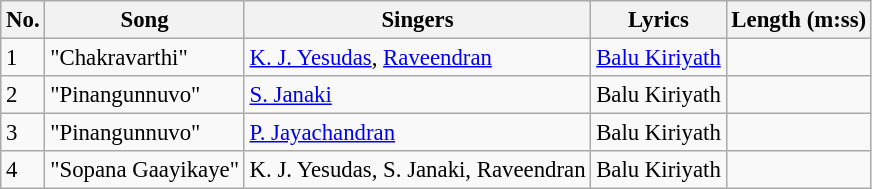<table class="wikitable" style="font-size:95%;">
<tr>
<th>No.</th>
<th>Song</th>
<th>Singers</th>
<th>Lyrics</th>
<th>Length (m:ss)</th>
</tr>
<tr>
<td>1</td>
<td>"Chakravarthi"</td>
<td><a href='#'>K. J. Yesudas</a>, <a href='#'>Raveendran</a></td>
<td><a href='#'>Balu Kiriyath</a></td>
<td></td>
</tr>
<tr>
<td>2</td>
<td>"Pinangunnuvo"</td>
<td><a href='#'>S. Janaki</a></td>
<td>Balu Kiriyath</td>
<td></td>
</tr>
<tr>
<td>3</td>
<td>"Pinangunnuvo"</td>
<td><a href='#'>P. Jayachandran</a></td>
<td>Balu Kiriyath</td>
<td></td>
</tr>
<tr>
<td>4</td>
<td>"Sopana Gaayikaye"</td>
<td>K. J. Yesudas, S. Janaki, Raveendran</td>
<td>Balu Kiriyath</td>
<td></td>
</tr>
</table>
